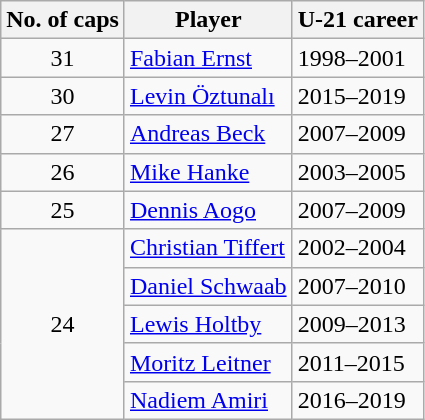<table class="wikitable">
<tr>
<th>No. of caps</th>
<th>Player</th>
<th>U-21 career</th>
</tr>
<tr>
<td align=center>31</td>
<td><a href='#'>Fabian Ernst</a></td>
<td>1998–2001</td>
</tr>
<tr>
<td align=center>30</td>
<td><a href='#'>Levin Öztunalı</a></td>
<td>2015–2019</td>
</tr>
<tr>
<td align=center>27</td>
<td><a href='#'>Andreas Beck</a></td>
<td>2007–2009</td>
</tr>
<tr>
<td align=center>26</td>
<td><a href='#'>Mike Hanke</a></td>
<td>2003–2005</td>
</tr>
<tr>
<td align=center>25</td>
<td><a href='#'>Dennis Aogo</a></td>
<td>2007–2009</td>
</tr>
<tr>
<td rowspan=5 align=center>24</td>
<td><a href='#'>Christian Tiffert</a></td>
<td>2002–2004</td>
</tr>
<tr>
<td><a href='#'>Daniel Schwaab</a></td>
<td>2007–2010</td>
</tr>
<tr>
<td><a href='#'>Lewis Holtby</a></td>
<td>2009–2013</td>
</tr>
<tr>
<td><a href='#'>Moritz Leitner</a></td>
<td>2011–2015</td>
</tr>
<tr>
<td><a href='#'>Nadiem Amiri</a></td>
<td>2016–2019</td>
</tr>
</table>
